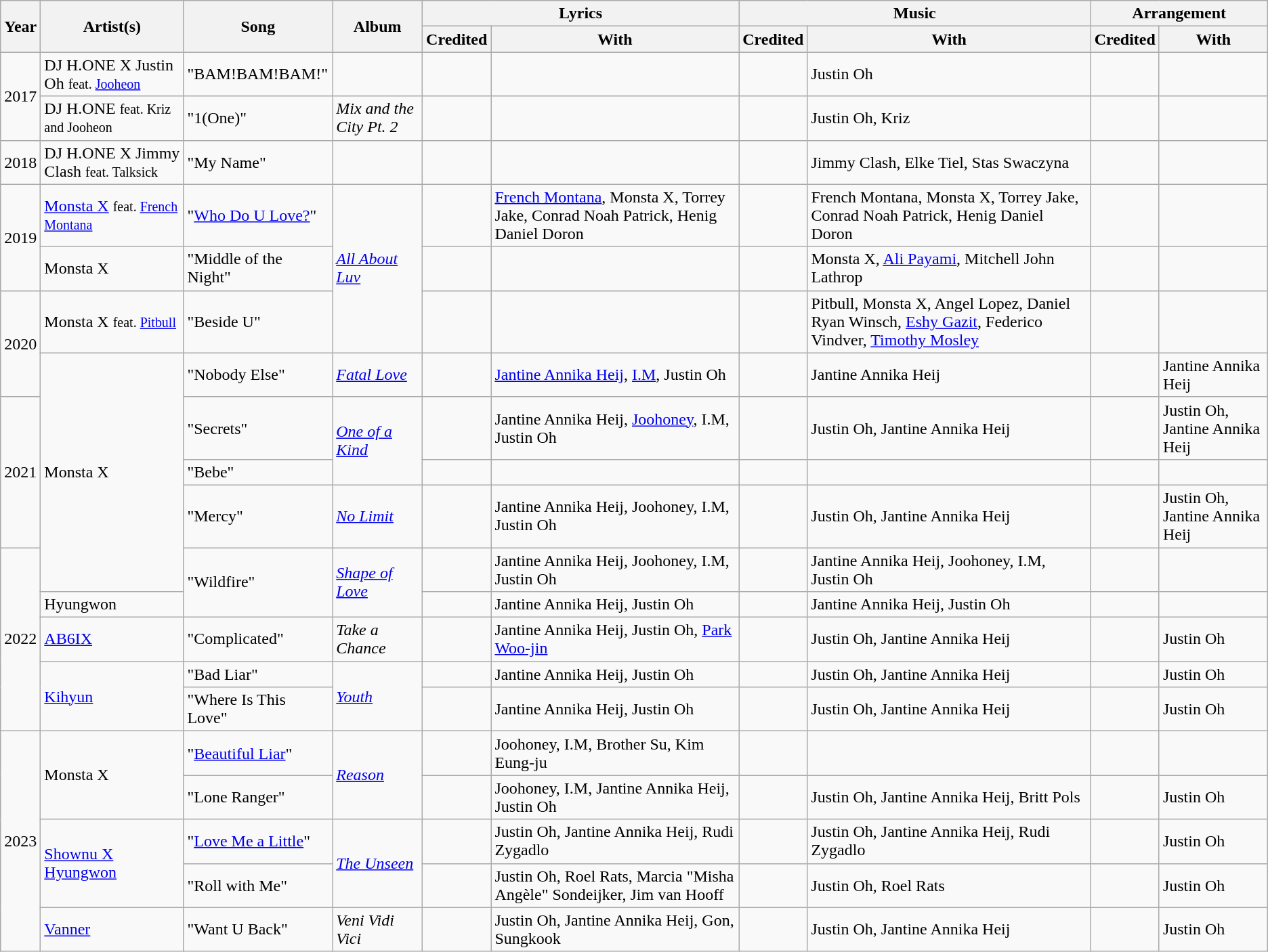<table class="wikitable">
<tr>
<th rowspan="2">Year</th>
<th rowspan="2">Artist(s)</th>
<th rowspan="2">Song</th>
<th rowspan="2">Album</th>
<th colspan="2">Lyrics</th>
<th colspan="2">Music</th>
<th colspan="2">Arrangement</th>
</tr>
<tr>
<th>Credited</th>
<th>With</th>
<th>Credited</th>
<th>With</th>
<th>Credited</th>
<th>With</th>
</tr>
<tr>
<td rowspan="2">2017</td>
<td>DJ H.ONE X Justin Oh <small>feat. <a href='#'>Jooheon</a></small></td>
<td>"BAM!BAM!BAM!"</td>
<td></td>
<td></td>
<td></td>
<td></td>
<td>Justin Oh</td>
<td></td>
<td></td>
</tr>
<tr>
<td>DJ H.ONE <small>feat. Kriz and Jooheon</small></td>
<td>"1(One)"</td>
<td><em>Mix and the City Pt. 2</em></td>
<td></td>
<td></td>
<td></td>
<td>Justin Oh, Kriz</td>
<td></td>
<td></td>
</tr>
<tr>
<td>2018</td>
<td>DJ H.ONE X Jimmy Clash <small>feat. Talksick</small></td>
<td>"My Name"</td>
<td></td>
<td></td>
<td></td>
<td></td>
<td>Jimmy Clash, Elke Tiel, Stas Swaczyna</td>
<td></td>
<td></td>
</tr>
<tr>
<td rowspan="2">2019</td>
<td><a href='#'>Monsta X</a> <small>feat. <a href='#'>French Montana</a></small></td>
<td>"<a href='#'>Who Do U Love?</a>"</td>
<td rowspan="3"><em><a href='#'>All About Luv</a></em></td>
<td></td>
<td><a href='#'>French Montana</a>, Monsta X, Torrey Jake, Conrad Noah Patrick, Henig Daniel Doron</td>
<td></td>
<td>French Montana, Monsta X, Torrey Jake, Conrad Noah Patrick, Henig Daniel Doron</td>
<td></td>
<td></td>
</tr>
<tr>
<td>Monsta X</td>
<td>"Middle of the Night"</td>
<td></td>
<td></td>
<td></td>
<td>Monsta X, <a href='#'>Ali Payami</a>, Mitchell John Lathrop</td>
<td></td>
<td></td>
</tr>
<tr>
<td rowspan="2">2020</td>
<td>Monsta X <small>feat. <a href='#'>Pitbull</a></small></td>
<td>"Beside U"</td>
<td></td>
<td></td>
<td></td>
<td>Pitbull, Monsta X, Angel Lopez, Daniel Ryan Winsch, <a href='#'>Eshy Gazit</a>, Federico Vindver, <a href='#'>Timothy Mosley</a></td>
<td></td>
<td></td>
</tr>
<tr>
<td rowspan="5">Monsta X</td>
<td>"Nobody Else"</td>
<td><em><a href='#'>Fatal Love</a></em></td>
<td></td>
<td><a href='#'>Jantine Annika Heij</a>, <a href='#'>I.M</a>, Justin Oh</td>
<td></td>
<td>Jantine Annika Heij</td>
<td></td>
<td>Jantine Annika Heij</td>
</tr>
<tr>
<td rowspan="3">2021</td>
<td>"Secrets"</td>
<td rowspan="2"><em><a href='#'>One of a Kind</a></em></td>
<td></td>
<td>Jantine Annika Heij, <a href='#'>Joohoney</a>, I.M, Justin Oh</td>
<td></td>
<td>Justin Oh, Jantine Annika Heij</td>
<td></td>
<td>Justin Oh, Jantine Annika Heij</td>
</tr>
<tr>
<td>"Bebe"</td>
<td></td>
<td></td>
<td></td>
<td></td>
<td></td>
<td></td>
</tr>
<tr>
<td>"Mercy"</td>
<td><em><a href='#'>No Limit</a></em></td>
<td></td>
<td>Jantine Annika Heij, Joohoney, I.M, Justin Oh</td>
<td></td>
<td>Justin Oh, Jantine Annika Heij</td>
<td></td>
<td>Justin Oh, Jantine Annika Heij</td>
</tr>
<tr>
<td rowspan="5">2022</td>
<td rowspan="2">"Wildfire"</td>
<td rowspan="2"><em><a href='#'>Shape of Love</a></em></td>
<td></td>
<td>Jantine Annika Heij, Joohoney, I.M, Justin Oh</td>
<td></td>
<td>Jantine Annika Heij, Joohoney, I.M, Justin Oh</td>
<td></td>
<td></td>
</tr>
<tr>
<td>Hyungwon</td>
<td></td>
<td>Jantine Annika Heij, Justin Oh</td>
<td></td>
<td>Jantine Annika Heij, Justin Oh</td>
<td></td>
<td></td>
</tr>
<tr>
<td><a href='#'>AB6IX</a></td>
<td>"Complicated"</td>
<td><em>Take a Chance</em></td>
<td></td>
<td>Jantine Annika Heij, Justin Oh, <a href='#'>Park Woo-jin</a></td>
<td></td>
<td>Justin Oh, Jantine Annika Heij</td>
<td></td>
<td>Justin Oh</td>
</tr>
<tr>
<td rowspan="2"><a href='#'>Kihyun</a></td>
<td>"Bad Liar"</td>
<td rowspan="2"><em><a href='#'>Youth</a></em></td>
<td></td>
<td>Jantine Annika Heij, Justin Oh</td>
<td></td>
<td>Justin Oh, Jantine Annika Heij</td>
<td></td>
<td>Justin Oh</td>
</tr>
<tr>
<td>"Where Is This Love"</td>
<td></td>
<td>Jantine Annika Heij, Justin Oh</td>
<td></td>
<td>Justin Oh, Jantine Annika Heij</td>
<td></td>
<td>Justin Oh</td>
</tr>
<tr>
<td rowspan="5">2023</td>
<td rowspan="2">Monsta X</td>
<td>"<a href='#'>Beautiful Liar</a>"</td>
<td rowspan="2"><em><a href='#'>Reason</a></em></td>
<td></td>
<td>Joohoney, I.M, Brother Su, Kim Eung-ju</td>
<td></td>
<td></td>
<td></td>
<td></td>
</tr>
<tr>
<td>"Lone Ranger"</td>
<td></td>
<td>Joohoney, I.M, Jantine Annika Heij, Justin Oh</td>
<td></td>
<td>Justin Oh, Jantine Annika Heij, Britt Pols</td>
<td></td>
<td>Justin Oh</td>
</tr>
<tr>
<td rowspan="2"><a href='#'>Shownu X Hyungwon</a></td>
<td>"<a href='#'>Love Me a Little</a>"</td>
<td rowspan="2"><em><a href='#'>The Unseen</a></em></td>
<td></td>
<td>Justin Oh, Jantine Annika Heij, Rudi Zygadlo</td>
<td></td>
<td>Justin Oh, Jantine Annika Heij, Rudi Zygadlo</td>
<td></td>
<td>Justin Oh</td>
</tr>
<tr>
<td>"Roll with Me"</td>
<td></td>
<td>Justin Oh, Roel Rats, Marcia "Misha Angèle" Sondeijker, Jim van Hooff</td>
<td></td>
<td>Justin Oh, Roel Rats</td>
<td></td>
<td>Justin Oh</td>
</tr>
<tr>
<td><a href='#'>Vanner</a></td>
<td>"Want U Back"</td>
<td><em>Veni Vidi Vici</em></td>
<td></td>
<td>Justin Oh, Jantine Annika Heij, Gon, Sungkook</td>
<td></td>
<td>Justin Oh, Jantine Annika Heij</td>
<td></td>
<td>Justin Oh</td>
</tr>
</table>
